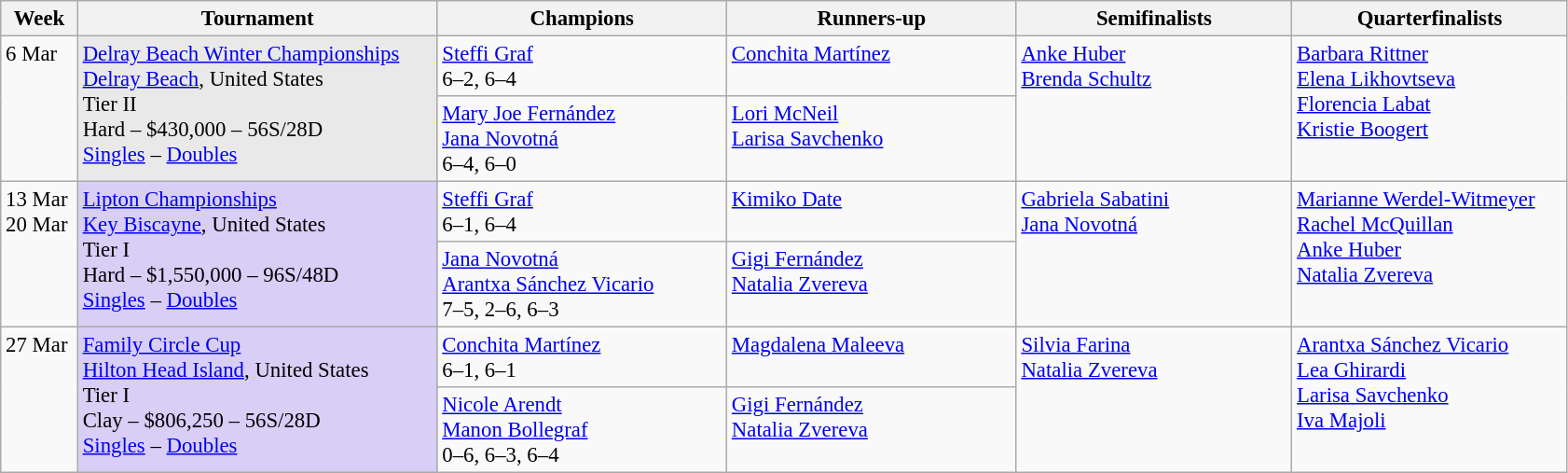<table class=wikitable style=font-size:95%>
<tr>
<th style="width:48px;">Week</th>
<th style="width:250px;">Tournament</th>
<th style="width:200px;">Champions</th>
<th style="width:200px;">Runners-up</th>
<th style="width:190px;">Semifinalists</th>
<th style="width:190px;">Quarterfinalists</th>
</tr>
<tr valign=top>
<td rowspan=2>6 Mar</td>
<td rowspan=2 style=background:#e9e9e9;><a href='#'>Delray Beach Winter Championships</a><br> <a href='#'>Delray Beach</a>, United States <br> Tier II<br> Hard – $430,000 – 56S/28D <br><a href='#'>Singles</a> – <a href='#'>Doubles</a></td>
<td> <a href='#'>Steffi Graf</a><br>6–2, 6–4</td>
<td> <a href='#'>Conchita Martínez</a></td>
<td rowspan=2>  <a href='#'>Anke Huber</a><br> <a href='#'>Brenda Schultz</a></td>
<td rowspan=2> <a href='#'>Barbara Rittner</a><br> <a href='#'>Elena Likhovtseva</a><br> <a href='#'>Florencia Labat</a><br> <a href='#'>Kristie Boogert</a></td>
</tr>
<tr valign=top>
<td> <a href='#'>Mary Joe Fernández</a><br> <a href='#'>Jana Novotná</a><br>6–4, 6–0</td>
<td> <a href='#'>Lori McNeil</a><br> <a href='#'>Larisa Savchenko</a></td>
</tr>
<tr valign=top>
<td rowspan=2>13 Mar<br>20 Mar</td>
<td rowspan=2  style=background:#d8cef6;><a href='#'>Lipton Championships</a><br> <a href='#'>Key Biscayne</a>, United States <br> Tier I<br> Hard – $1,550,000 – 96S/48D <br><a href='#'>Singles</a> – <a href='#'>Doubles</a></td>
<td> <a href='#'>Steffi Graf</a><br>6–1, 6–4</td>
<td> <a href='#'>Kimiko Date</a></td>
<td rowspan=2>  <a href='#'>Gabriela Sabatini</a><br> <a href='#'>Jana Novotná</a></td>
<td rowspan=2> <a href='#'>Marianne Werdel-Witmeyer</a><br> <a href='#'>Rachel McQuillan</a><br> <a href='#'>Anke Huber</a><br> <a href='#'>Natalia Zvereva</a></td>
</tr>
<tr valign=top>
<td> <a href='#'>Jana Novotná</a><br> <a href='#'>Arantxa Sánchez Vicario</a><br>7–5, 2–6, 6–3</td>
<td> <a href='#'>Gigi Fernández</a><br> <a href='#'>Natalia Zvereva</a></td>
</tr>
<tr valign=top>
<td rowspan=2>27 Mar</td>
<td rowspan=2  style=background:#d8cef6;><a href='#'>Family Circle Cup</a><br> <a href='#'>Hilton Head Island</a>, United States <br> Tier I<br> Clay – $806,250 – 56S/28D <br><a href='#'>Singles</a> – <a href='#'>Doubles</a></td>
<td> <a href='#'>Conchita Martínez</a><br>6–1, 6–1</td>
<td> <a href='#'>Magdalena Maleeva</a></td>
<td rowspan=2>  <a href='#'>Silvia Farina</a><br> <a href='#'>Natalia Zvereva</a></td>
<td rowspan=2> <a href='#'>Arantxa Sánchez Vicario</a><br> <a href='#'>Lea Ghirardi</a><br> <a href='#'>Larisa Savchenko</a><br> <a href='#'>Iva Majoli</a></td>
</tr>
<tr valign=top>
<td> <a href='#'>Nicole Arendt</a><br> <a href='#'>Manon Bollegraf</a><br> 0–6, 6–3, 6–4</td>
<td> <a href='#'>Gigi Fernández</a><br> <a href='#'>Natalia Zvereva</a></td>
</tr>
</table>
